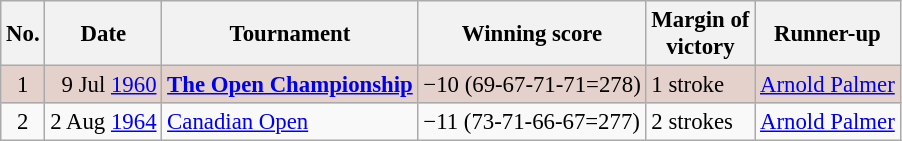<table class="wikitable" style="font-size:95%;">
<tr>
<th>No.</th>
<th>Date</th>
<th>Tournament</th>
<th>Winning score</th>
<th>Margin of<br>victory</th>
<th>Runner-up</th>
</tr>
<tr style="background:#e5d1cb;">
<td align=center>1</td>
<td align=right>9 Jul <a href='#'>1960</a></td>
<td><strong><a href='#'>The Open Championship</a></strong></td>
<td>−10 (69-67-71-71=278)</td>
<td>1 stroke</td>
<td> <a href='#'>Arnold Palmer</a></td>
</tr>
<tr>
<td align=center>2</td>
<td align=right>2 Aug <a href='#'>1964</a></td>
<td><a href='#'>Canadian Open</a></td>
<td>−11 (73-71-66-67=277)</td>
<td>2 strokes</td>
<td> <a href='#'>Arnold Palmer</a></td>
</tr>
</table>
